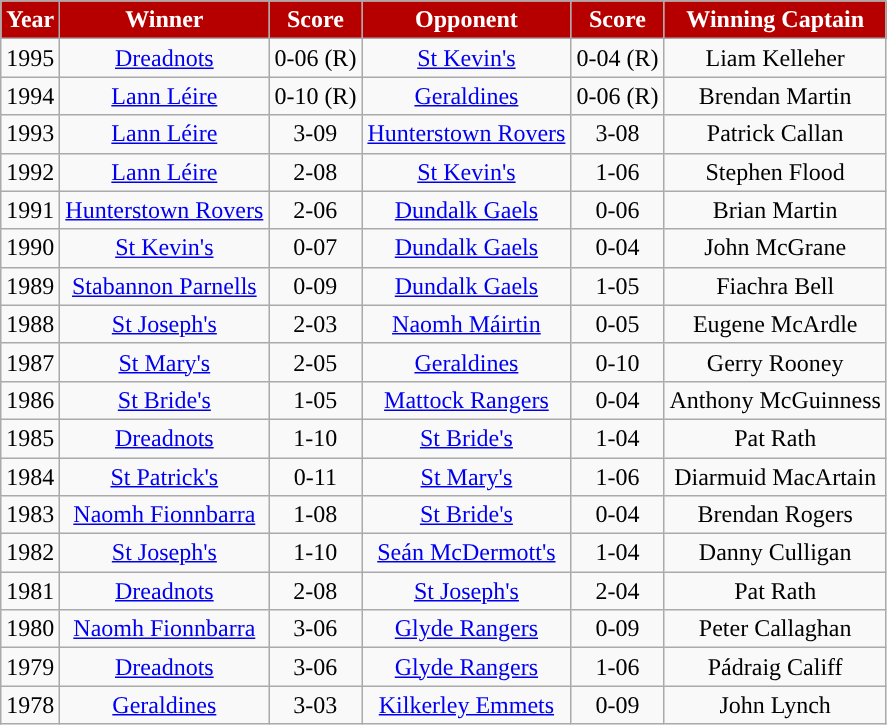<table class="wikitable" style="text-align:center;">
<tr>
<th style="background:#B60000;color:white">Year</th>
<th style="background:#B60000;color:white">Winner</th>
<th style="background:#B60000;color:white">Score</th>
<th style="background:#B60000;color:white">Opponent</th>
<th style="background:#B60000;color:white">Score</th>
<th style="background:#B60000;color:white">Winning Captain</th>
</tr>
<tr>
<td>1995</td>
<td><a href='#'>Dreadnots</a></td>
<td>0-06 (R)</td>
<td><a href='#'>St Kevin's</a></td>
<td>0-04 (R)</td>
<td>Liam Kelleher</td>
</tr>
<tr>
<td>1994</td>
<td><a href='#'>Lann Léire</a></td>
<td>0-10 (R)</td>
<td><a href='#'>Geraldines</a></td>
<td>0-06 (R)</td>
<td>Brendan Martin</td>
</tr>
<tr>
<td>1993</td>
<td><a href='#'>Lann Léire</a></td>
<td>3-09</td>
<td><a href='#'>Hunterstown Rovers</a></td>
<td>3-08</td>
<td>Patrick Callan</td>
</tr>
<tr>
<td>1992</td>
<td><a href='#'>Lann Léire</a></td>
<td>2-08</td>
<td><a href='#'>St Kevin's</a></td>
<td>1-06</td>
<td>Stephen Flood</td>
</tr>
<tr>
<td>1991</td>
<td><a href='#'>Hunterstown Rovers</a></td>
<td>2-06</td>
<td><a href='#'>Dundalk Gaels</a></td>
<td>0-06</td>
<td>Brian Martin</td>
</tr>
<tr>
<td>1990</td>
<td><a href='#'>St Kevin's</a></td>
<td>0-07</td>
<td><a href='#'>Dundalk Gaels</a></td>
<td>0-04</td>
<td>John McGrane</td>
</tr>
<tr>
<td>1989</td>
<td><a href='#'>Stabannon Parnells</a></td>
<td>0-09</td>
<td><a href='#'>Dundalk Gaels</a></td>
<td>1-05</td>
<td>Fiachra Bell</td>
</tr>
<tr>
<td>1988</td>
<td><a href='#'>St Joseph's</a></td>
<td>2-03</td>
<td><a href='#'>Naomh Máirtin</a></td>
<td>0-05</td>
<td>Eugene McArdle</td>
</tr>
<tr>
<td>1987</td>
<td><a href='#'>St Mary's</a></td>
<td>2-05</td>
<td><a href='#'>Geraldines</a></td>
<td>0-10</td>
<td>Gerry Rooney</td>
</tr>
<tr>
<td>1986</td>
<td><a href='#'>St Bride's</a></td>
<td>1-05</td>
<td><a href='#'>Mattock Rangers</a></td>
<td>0-04</td>
<td>Anthony McGuinness</td>
</tr>
<tr>
<td>1985</td>
<td><a href='#'>Dreadnots</a></td>
<td>1-10</td>
<td><a href='#'>St Bride's</a></td>
<td>1-04</td>
<td>Pat Rath</td>
</tr>
<tr>
<td>1984</td>
<td><a href='#'>St Patrick's</a></td>
<td>0-11</td>
<td><a href='#'>St Mary's</a></td>
<td>1-06</td>
<td>Diarmuid MacArtain</td>
</tr>
<tr>
<td>1983</td>
<td><a href='#'>Naomh Fionnbarra</a></td>
<td>1-08</td>
<td><a href='#'>St Bride's</a></td>
<td>0-04</td>
<td>Brendan Rogers</td>
</tr>
<tr>
<td>1982</td>
<td><a href='#'>St Joseph's</a></td>
<td>1-10</td>
<td><a href='#'>Seán McDermott's</a></td>
<td>1-04</td>
<td>Danny Culligan</td>
</tr>
<tr>
<td>1981</td>
<td><a href='#'>Dreadnots</a></td>
<td>2-08</td>
<td><a href='#'>St Joseph's</a></td>
<td>2-04</td>
<td>Pat Rath</td>
</tr>
<tr>
<td>1980</td>
<td><a href='#'>Naomh Fionnbarra</a></td>
<td>3-06</td>
<td><a href='#'>Glyde Rangers</a></td>
<td>0-09</td>
<td>Peter Callaghan</td>
</tr>
<tr>
<td>1979</td>
<td><a href='#'>Dreadnots</a></td>
<td>3-06</td>
<td><a href='#'>Glyde Rangers</a></td>
<td>1-06</td>
<td>Pádraig Califf</td>
</tr>
<tr>
<td>1978</td>
<td><a href='#'>Geraldines</a></td>
<td>3-03</td>
<td><a href='#'>Kilkerley Emmets</a></td>
<td>0-09</td>
<td>John Lynch</td>
</tr>
</table>
